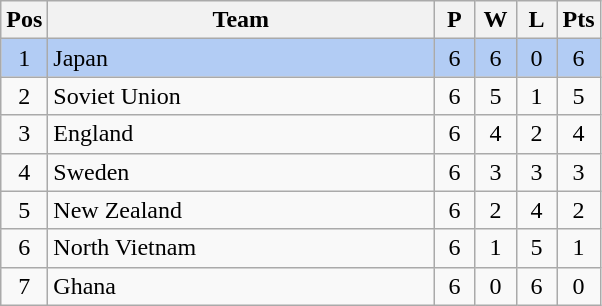<table class="wikitable" style="font-size: 100%">
<tr>
<th width=15>Pos</th>
<th width=250>Team</th>
<th width=20>P</th>
<th width=20>W</th>
<th width=20>L</th>
<th width=20>Pts</th>
</tr>
<tr align=center style="background: #b2ccf4;">
<td>1</td>
<td align="left"> Japan</td>
<td>6</td>
<td>6</td>
<td>0</td>
<td>6</td>
</tr>
<tr align=center>
<td>2</td>
<td align="left"> Soviet Union</td>
<td>6</td>
<td>5</td>
<td>1</td>
<td>5</td>
</tr>
<tr align=center>
<td>3</td>
<td align="left"> England</td>
<td>6</td>
<td>4</td>
<td>2</td>
<td>4</td>
</tr>
<tr align=center>
<td>4</td>
<td align="left"> Sweden</td>
<td>6</td>
<td>3</td>
<td>3</td>
<td>3</td>
</tr>
<tr align=center>
<td>5</td>
<td align="left"> New Zealand</td>
<td>6</td>
<td>2</td>
<td>4</td>
<td>2</td>
</tr>
<tr align=center>
<td>6</td>
<td align="left"> North Vietnam</td>
<td>6</td>
<td>1</td>
<td>5</td>
<td>1</td>
</tr>
<tr align=center>
<td>7</td>
<td align="left"> Ghana</td>
<td>6</td>
<td>0</td>
<td>6</td>
<td>0</td>
</tr>
</table>
